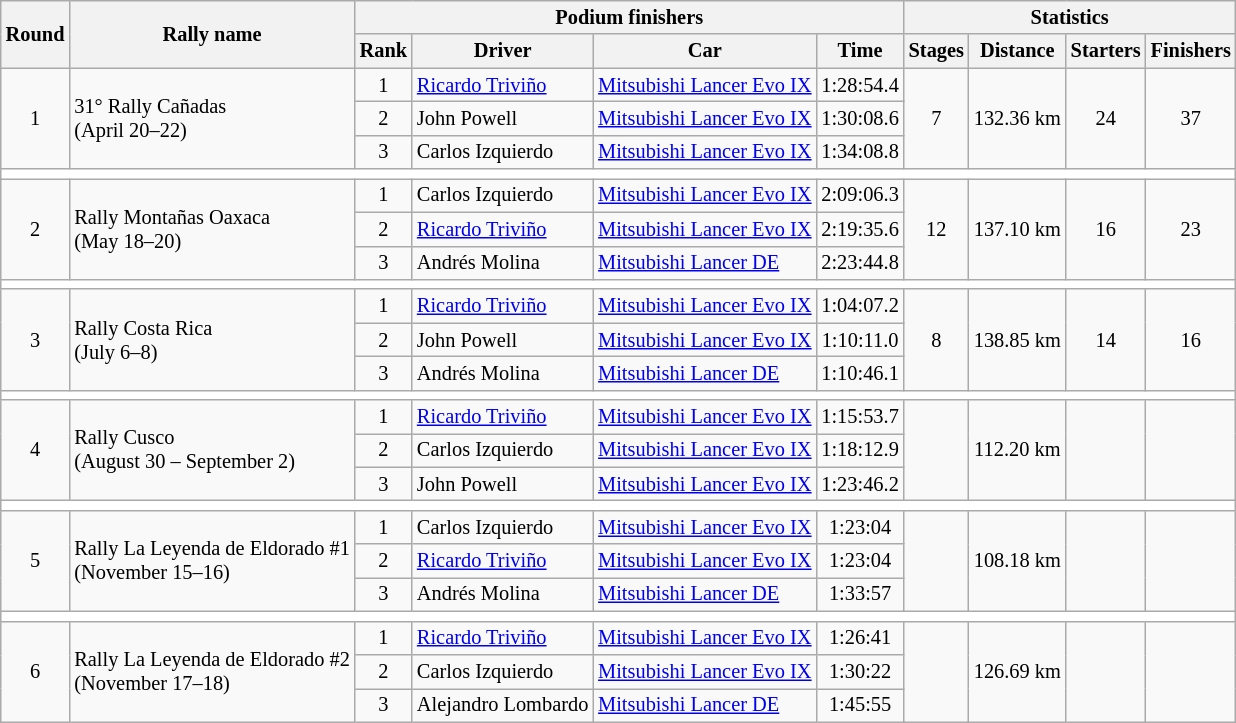<table class="wikitable" style="font-size: 85%;">
<tr>
<th rowspan=2>Round</th>
<th rowspan=2>Rally name</th>
<th colspan=4>Podium finishers</th>
<th colspan=4>Statistics</th>
</tr>
<tr>
<th>Rank</th>
<th>Driver</th>
<th>Car</th>
<th>Time</th>
<th>Stages</th>
<th>Distance</th>
<th>Starters</th>
<th>Finishers</th>
</tr>
<tr>
<td rowspan=3 align=center>1</td>
<td rowspan=3> 31° Rally Cañadas<br>(April 20–22)</td>
<td align=center>1</td>
<td> <a href='#'>Ricardo Triviño</a></td>
<td><a href='#'>Mitsubishi Lancer Evo IX</a></td>
<td align=center>1:28:54.4</td>
<td rowspan=3 align=center>7</td>
<td rowspan=3 align=center>132.36 km</td>
<td rowspan=3 align=center>24</td>
<td rowspan=3 align=center>37</td>
</tr>
<tr>
<td align=center>2</td>
<td> John Powell</td>
<td><a href='#'>Mitsubishi Lancer Evo IX</a></td>
<td align=center>1:30:08.6</td>
</tr>
<tr>
<td align=center>3</td>
<td> Carlos Izquierdo</td>
<td><a href='#'>Mitsubishi Lancer Evo IX</a></td>
<td align=center>1:34:08.8</td>
</tr>
<tr style="background:white;">
<td colspan="10"></td>
</tr>
<tr>
<td rowspan=3 align=center>2</td>
<td rowspan=3> Rally Montañas Oaxaca<br>(May 18–20)</td>
<td align=center>1</td>
<td> Carlos Izquierdo</td>
<td><a href='#'>Mitsubishi Lancer Evo IX</a></td>
<td align=center>2:09:06.3</td>
<td rowspan=3 align=center>12</td>
<td rowspan=3 align=center>137.10 km</td>
<td rowspan=3 align=center>16</td>
<td rowspan=3 align=center>23</td>
</tr>
<tr>
<td align=center>2</td>
<td> <a href='#'>Ricardo Triviño</a></td>
<td><a href='#'>Mitsubishi Lancer Evo IX</a></td>
<td align=center>2:19:35.6</td>
</tr>
<tr>
<td align=center>3</td>
<td> Andrés Molina</td>
<td><a href='#'>Mitsubishi Lancer DE</a></td>
<td align=center>2:23:44.8</td>
</tr>
<tr style="background:white;">
<td colspan="10"></td>
</tr>
<tr>
<td rowspan=3 align=center>3</td>
<td rowspan=3> Rally Costa Rica<br>(July 6–8)</td>
<td align=center>1</td>
<td> <a href='#'>Ricardo Triviño</a></td>
<td><a href='#'>Mitsubishi Lancer Evo IX</a></td>
<td align=center>1:04:07.2</td>
<td rowspan=3 align=center>8</td>
<td rowspan=3 align=center>138.85 km</td>
<td rowspan=3 align=center>14</td>
<td rowspan=3 align=center>16</td>
</tr>
<tr>
<td align=center>2</td>
<td> John Powell</td>
<td><a href='#'>Mitsubishi Lancer Evo IX</a></td>
<td align=center>1:10:11.0</td>
</tr>
<tr>
<td align=center>3</td>
<td> Andrés Molina</td>
<td><a href='#'>Mitsubishi Lancer DE</a></td>
<td align=center>1:10:46.1</td>
</tr>
<tr style="background:white;">
<td colspan="10"></td>
</tr>
<tr>
<td rowspan=3 align=center>4</td>
<td rowspan=3> Rally Cusco<br>(August 30 – September 2)</td>
<td align=center>1</td>
<td> <a href='#'>Ricardo Triviño</a></td>
<td><a href='#'>Mitsubishi Lancer Evo IX</a></td>
<td align=center>1:15:53.7</td>
<td rowspan=3 align=center></td>
<td rowspan=3 align=center>112.20 km</td>
<td rowspan=3 align=center></td>
<td rowspan=3 align=center></td>
</tr>
<tr>
<td align=center>2</td>
<td> Carlos Izquierdo</td>
<td><a href='#'>Mitsubishi Lancer Evo IX</a></td>
<td align=center>1:18:12.9</td>
</tr>
<tr>
<td align=center>3</td>
<td> John Powell</td>
<td><a href='#'>Mitsubishi Lancer Evo IX</a></td>
<td align=center>1:23:46.2</td>
</tr>
<tr style="background:white;">
<td colspan="10"></td>
</tr>
<tr>
<td rowspan=3 align=center>5</td>
<td rowspan=3> Rally La Leyenda de Eldorado #1<br>(November 15–16)</td>
<td align=center>1</td>
<td> Carlos Izquierdo</td>
<td><a href='#'>Mitsubishi Lancer Evo IX</a></td>
<td align=center>1:23:04</td>
<td rowspan=3 align=center></td>
<td rowspan=3 align=center>108.18 km</td>
<td rowspan=3 align=center></td>
<td rowspan=3 align=center></td>
</tr>
<tr>
<td align=center>2</td>
<td> <a href='#'>Ricardo Triviño</a></td>
<td><a href='#'>Mitsubishi Lancer Evo IX</a></td>
<td align=center>1:23:04</td>
</tr>
<tr>
<td align=center>3</td>
<td> Andrés Molina</td>
<td><a href='#'>Mitsubishi Lancer DE</a></td>
<td align=center>1:33:57</td>
</tr>
<tr style="background:white;">
<td colspan="10"></td>
</tr>
<tr>
<td rowspan=3 align=center>6</td>
<td rowspan=3> Rally La Leyenda de Eldorado #2<br>(November 17–18)</td>
<td align=center>1</td>
<td> <a href='#'>Ricardo Triviño</a></td>
<td><a href='#'>Mitsubishi Lancer Evo IX</a></td>
<td align=center>1:26:41</td>
<td rowspan=3 align=center></td>
<td rowspan=3 align=center>126.69 km</td>
<td rowspan=3 align=center></td>
<td rowspan=3 align=center></td>
</tr>
<tr>
<td align=center>2</td>
<td> Carlos Izquierdo</td>
<td><a href='#'>Mitsubishi Lancer Evo IX</a></td>
<td align=center>1:30:22</td>
</tr>
<tr>
<td align=center>3</td>
<td> Alejandro Lombardo</td>
<td><a href='#'>Mitsubishi Lancer DE</a></td>
<td align=center>1:45:55</td>
</tr>
</table>
